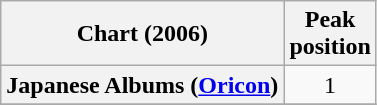<table class="wikitable plainrowheaders" style="text-align:center">
<tr>
<th scope="col">Chart (2006)</th>
<th scope="col">Peak<br>position</th>
</tr>
<tr>
<th scope="row">Japanese Albums (<a href='#'>Oricon</a>)</th>
<td>1</td>
</tr>
<tr>
</tr>
</table>
